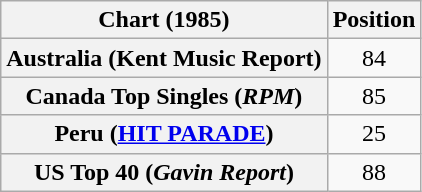<table class="wikitable sortable plainrowheaders" style="text-align:center">
<tr>
<th>Chart (1985)</th>
<th>Position</th>
</tr>
<tr>
<th scope="row">Australia (Kent Music Report)</th>
<td>84</td>
</tr>
<tr>
<th scope="row">Canada Top Singles (<em>RPM</em>)</th>
<td>85</td>
</tr>
<tr>
<th scope="row">Peru (<a href='#'>HIT PARADE</a>)</th>
<td align="center">25</td>
</tr>
<tr>
<th scope="row">US Top 40 (<em>Gavin Report</em>)</th>
<td>88</td>
</tr>
</table>
